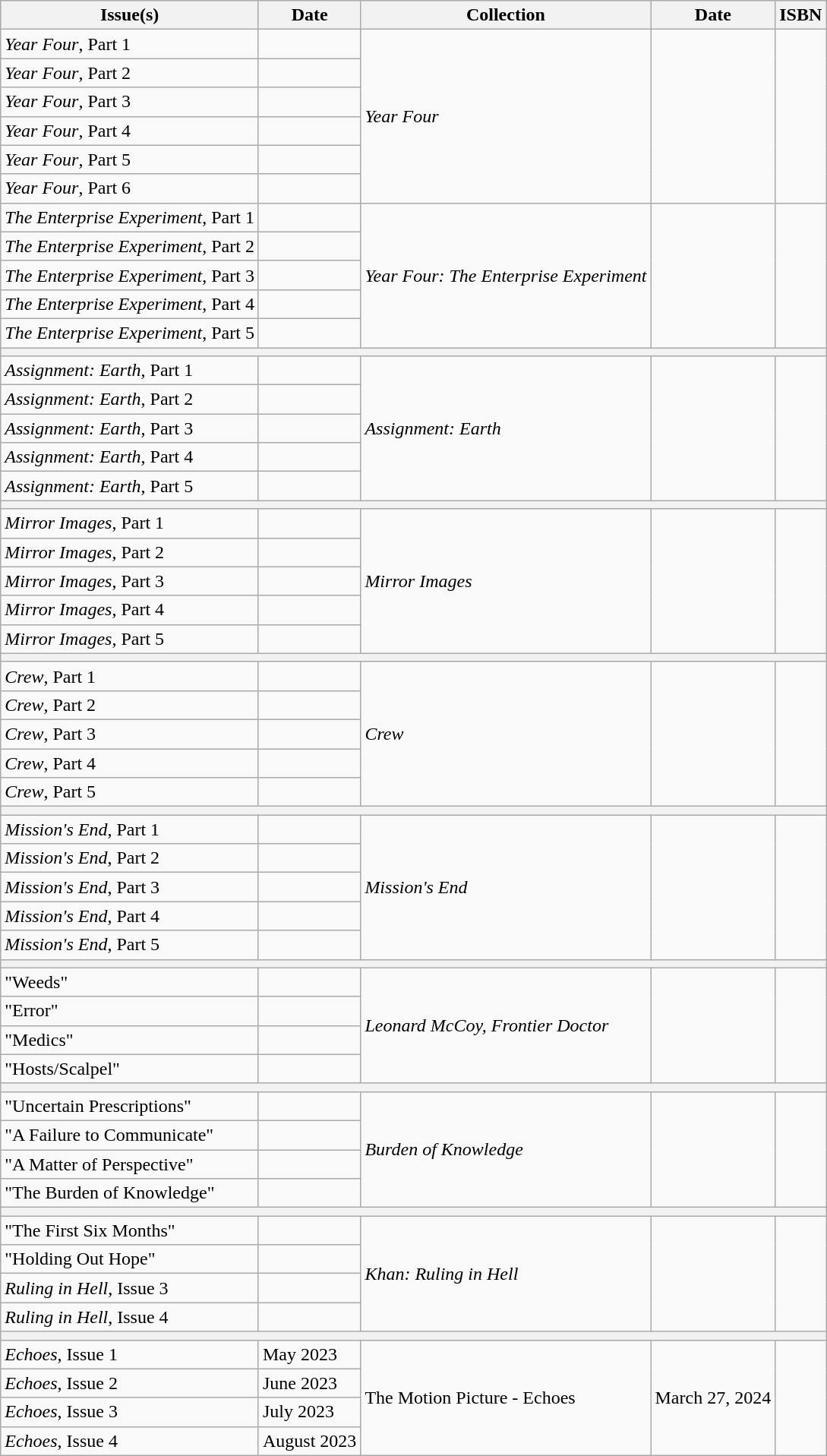<table class="wikitable">
<tr>
<th>Issue(s)</th>
<th>Date</th>
<th>Collection</th>
<th>Date</th>
<th>ISBN</th>
</tr>
<tr>
<td><em>Year Four</em>, Part 1</td>
<td></td>
<td rowspan="6"><em>Year Four</em></td>
<td rowspan="6"></td>
<td rowspan="6"></td>
</tr>
<tr>
<td><em>Year Four</em>, Part 2</td>
<td></td>
</tr>
<tr>
<td><em>Year Four</em>, Part 3</td>
<td></td>
</tr>
<tr>
<td><em>Year Four</em>, Part 4</td>
<td></td>
</tr>
<tr>
<td><em>Year Four</em>, Part 5</td>
<td></td>
</tr>
<tr>
<td><em>Year Four</em>, Part 6</td>
<td></td>
</tr>
<tr>
<td><em>The Enterprise Experiment</em>, Part 1</td>
<td></td>
<td rowspan="5"><em>Year Four: The Enterprise Experiment</em></td>
<td rowspan="5"></td>
<td rowspan="5"></td>
</tr>
<tr>
<td><em>The Enterprise Experiment</em>, Part 2</td>
<td></td>
</tr>
<tr>
<td><em>The Enterprise Experiment</em>, Part 3</td>
<td></td>
</tr>
<tr>
<td><em>The Enterprise Experiment</em>, Part 4</td>
<td></td>
</tr>
<tr>
<td><em>The Enterprise Experiment</em>, Part 5</td>
<td></td>
</tr>
<tr>
<th colspan="5"></th>
</tr>
<tr>
<td><em>Assignment: Earth</em>, Part 1</td>
<td></td>
<td rowspan="5"><em>Assignment: Earth</em></td>
<td rowspan="5"></td>
<td rowspan="5"></td>
</tr>
<tr>
<td><em>Assignment: Earth</em>, Part 2</td>
<td></td>
</tr>
<tr>
<td><em>Assignment: Earth</em>, Part 3</td>
<td></td>
</tr>
<tr>
<td><em>Assignment: Earth</em>, Part 4</td>
<td></td>
</tr>
<tr>
<td><em>Assignment: Earth</em>, Part 5</td>
<td></td>
</tr>
<tr>
<th colspan="5"></th>
</tr>
<tr>
<td><em>Mirror Images</em>, Part 1</td>
<td></td>
<td rowspan="5"><em>Mirror Images</em></td>
<td rowspan="5"></td>
<td rowspan="5"></td>
</tr>
<tr>
<td><em>Mirror Images</em>, Part 2</td>
<td></td>
</tr>
<tr>
<td><em>Mirror Images</em>, Part 3</td>
<td></td>
</tr>
<tr>
<td><em>Mirror Images</em>, Part 4</td>
<td></td>
</tr>
<tr>
<td><em>Mirror Images</em>, Part 5</td>
<td></td>
</tr>
<tr>
<th colspan="5"></th>
</tr>
<tr>
<td><em>Crew</em>, Part 1</td>
<td></td>
<td rowspan="5"><em>Crew</em></td>
<td rowspan="5"></td>
<td rowspan="5"></td>
</tr>
<tr>
<td><em>Crew</em>, Part 2</td>
<td></td>
</tr>
<tr>
<td><em>Crew</em>, Part 3</td>
<td></td>
</tr>
<tr>
<td><em>Crew</em>, Part 4</td>
<td></td>
</tr>
<tr>
<td><em>Crew</em>, Part 5</td>
<td></td>
</tr>
<tr>
<th colspan="5"></th>
</tr>
<tr>
<td><em>Mission's End</em>, Part 1</td>
<td></td>
<td rowspan="5"><em>Mission's End</em></td>
<td rowspan="5"></td>
<td rowspan="5"></td>
</tr>
<tr>
<td><em>Mission's End</em>, Part 2</td>
<td></td>
</tr>
<tr>
<td><em>Mission's End</em>, Part 3</td>
<td></td>
</tr>
<tr>
<td><em>Mission's End</em>, Part 4</td>
<td></td>
</tr>
<tr>
<td><em>Mission's End</em>, Part 5</td>
<td></td>
</tr>
<tr>
<th colspan="5"></th>
</tr>
<tr>
<td>"Weeds"</td>
<td></td>
<td rowspan="4"><em>Leonard McCoy, Frontier Doctor</em></td>
<td rowspan="4"></td>
<td rowspan="4"></td>
</tr>
<tr>
<td>"Error"</td>
<td></td>
</tr>
<tr>
<td>"Medics"</td>
<td></td>
</tr>
<tr>
<td>"Hosts/Scalpel"</td>
<td></td>
</tr>
<tr>
<th colspan="5"></th>
</tr>
<tr>
<td>"Uncertain Prescriptions"</td>
<td></td>
<td rowspan="4"><em>Burden of Knowledge </em></td>
<td rowspan="4"></td>
<td rowspan="4"></td>
</tr>
<tr>
<td>"A Failure to Communicate"</td>
<td></td>
</tr>
<tr>
<td>"A Matter of Perspective"</td>
<td></td>
</tr>
<tr>
<td>"The Burden of Knowledge"</td>
<td></td>
</tr>
<tr>
<th colspan="5"></th>
</tr>
<tr>
<td>"The First Six Months"</td>
<td></td>
<td rowspan="4"><em>Khan: Ruling in Hell</em></td>
<td rowspan="4"></td>
<td rowspan="4"></td>
</tr>
<tr>
<td>"Holding Out Hope"</td>
<td></td>
</tr>
<tr>
<td><em>Ruling in Hell</em>, Issue 3</td>
<td></td>
</tr>
<tr>
<td><em>Ruling in Hell</em>, Issue 4</td>
<td></td>
</tr>
<tr>
<th colspan="5"></th>
</tr>
<tr>
<td><em>Echoes</em>, Issue 1</td>
<td>May 2023</td>
<td rowspan="4">The Motion Picture - Echoes</td>
<td rowspan="4">March 27, 2024</td>
<td rowspan="4"></td>
</tr>
<tr>
<td><em>Echoes</em>, Issue 2</td>
<td>June 2023</td>
</tr>
<tr>
<td><em>Echoes</em>, Issue 3</td>
<td>July 2023</td>
</tr>
<tr>
<td><em>Echoes</em>, Issue 4</td>
<td>August 2023</td>
</tr>
</table>
